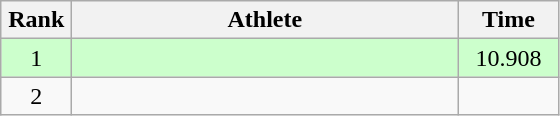<table class=wikitable style="text-align:center">
<tr>
<th width=40>Rank</th>
<th width=250>Athlete</th>
<th width=60>Time</th>
</tr>
<tr bgcolor="ccffcc">
<td>1</td>
<td align=left></td>
<td>10.908</td>
</tr>
<tr>
<td>2</td>
<td align=left></td>
<td></td>
</tr>
</table>
